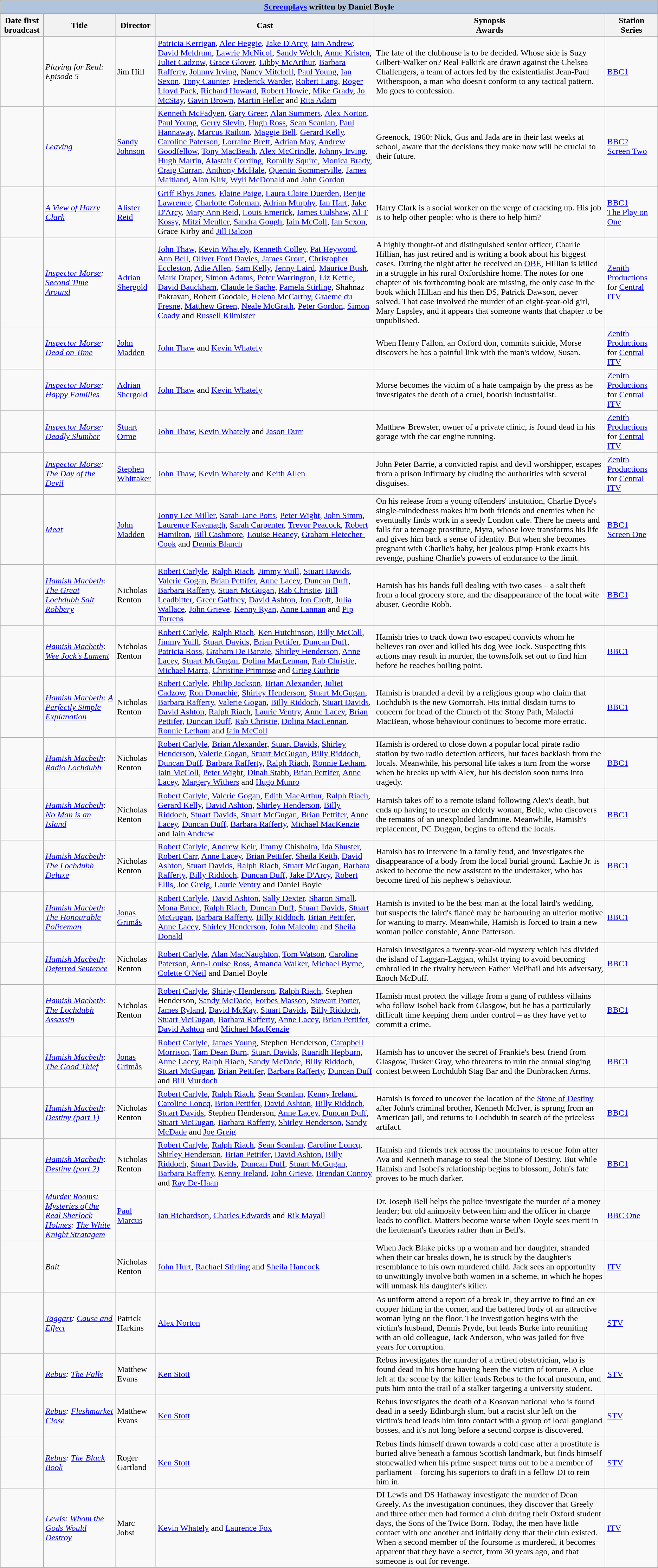<table class="wikitable sortable">
<tr>
<th colspan=6 style="background:#B0C4DE;"><a href='#'>Screenplays</a> written by Daniel Boyle</th>
</tr>
<tr>
<th>Date first broadcast</th>
<th>Title</th>
<th>Director</th>
<th>Cast</th>
<th>Synopsis<br>Awards</th>
<th>Station<br>Series<br></th>
</tr>
<tr id="Playing for Real: Episode 5">
<td></td>
<td><em>Playing for Real: Episode 5</em></td>
<td>Jim Hill</td>
<td><a href='#'>Patricia Kerrigan</a>, <a href='#'>Alec Heggie</a>, <a href='#'>Jake D'Arcy</a>, <a href='#'>Iain Andrew</a>, <a href='#'>David Meldrum</a>, <a href='#'>Lawrie McNicol</a>, <a href='#'>Sandy Welch</a>, <a href='#'>Anne Kristen</a>, <a href='#'>Juliet Cadzow</a>, <a href='#'>Grace Glover</a>, <a href='#'>Libby McArthur</a>, <a href='#'>Barbara Rafferty</a>, <a href='#'>Johnny Irving</a>, <a href='#'>Nancy Mitchell</a>, <a href='#'>Paul Young</a>, <a href='#'>Ian Sexon</a>, <a href='#'>Tony Caunter</a>, <a href='#'>Frederick Warder</a>, <a href='#'>Robert Lang</a>, <a href='#'>Roger Lloyd Pack</a>, <a href='#'>Richard Howard</a>, <a href='#'>Robert Howie</a>, <a href='#'>Mike Grady</a>, <a href='#'>Jo McStay</a>, <a href='#'>Gavin Brown</a>, <a href='#'>Martin Heller</a> and <a href='#'>Rita Adam</a></td>
<td>The fate of the clubhouse is to be decided. Whose side is Suzy Gilbert-Walker on? Real Falkirk are drawn against the Chelsea Challengers, a team of actors led by the existentialist Jean-Paul Witherspoon, a man who doesn't conform to any tactical pattern. Mo goes to confession.</td>
<td><a href='#'>BBC1</a></td>
</tr>
<tr id="Leaving">
<td></td>
<td><em><a href='#'>Leaving</a></em></td>
<td><a href='#'>Sandy Johnson</a></td>
<td><a href='#'>Kenneth McFadyen</a>, <a href='#'>Gary Greer</a>, <a href='#'>Alan Summers</a>, <a href='#'>Alex Norton</a>, <a href='#'>Paul Young</a>, <a href='#'>Gerry Slevin</a>, <a href='#'>Hugh Ross</a>, <a href='#'>Sean Scanlan</a>, <a href='#'>Paul Hannaway</a>, <a href='#'>Marcus Railton</a>, <a href='#'>Maggie Bell</a>, <a href='#'>Gerard Kelly</a>, <a href='#'>Caroline Paterson</a>, <a href='#'>Lorraine Brett</a>, <a href='#'>Adrian May</a>, <a href='#'>Andrew Goodfellow</a>, <a href='#'>Tony MacBeath</a>, <a href='#'>Alex McCrindle</a>, <a href='#'>Johnny Irving</a>, <a href='#'>Hugh Martin</a>, <a href='#'>Alastair Cording</a>, <a href='#'>Romilly Squire</a>, <a href='#'>Monica Brady</a>, <a href='#'>Craig Curran</a>, <a href='#'>Anthony McHale</a>, <a href='#'>Quentin Sommerville</a>, <a href='#'>James Maitland</a>, <a href='#'>Alan Kirk</a>, <a href='#'>Wyli McDonald</a> and <a href='#'>John Gordon</a></td>
<td>Greenock, 1960: Nick, Gus and Jada are in their last weeks at school, aware that the decisions they make now will be crucial to their future.</td>
<td><a href='#'>BBC2</a><br><a href='#'>Screen Two</a></td>
</tr>
<tr id="A View of Harry Clark">
<td></td>
<td><em><a href='#'>A View of Harry Clark</a></em></td>
<td><a href='#'>Alister Reid</a></td>
<td><a href='#'>Griff Rhys Jones</a>, <a href='#'>Elaine Paige</a>, <a href='#'>Laura Claire Duerden</a>, <a href='#'>Benjie Lawrence</a>, <a href='#'>Charlotte Coleman</a>, <a href='#'>Adrian Murphy</a>, <a href='#'>Ian Hart</a>, <a href='#'>Jake D'Arcy</a>, <a href='#'>Mary Ann Reid</a>, <a href='#'>Louis Emerick</a>, <a href='#'>James Culshaw</a>, <a href='#'>Al T Kossy</a>, <a href='#'>Mitzi Meuller</a>, <a href='#'>Sandra Gough</a>, <a href='#'>Iain McColl</a>, <a href='#'>Ian Sexon</a>, Grace Kirby and <a href='#'>Jill Balcon</a></td>
<td>Harry Clark is a social worker on the verge of cracking up. His job is to help other people: who is there to help him?</td>
<td><a href='#'>BBC1</a><br><a href='#'>The Play on One</a></td>
</tr>
<tr id="Inspector Morse: Second Time Around">
<td></td>
<td><em><a href='#'>Inspector Morse</a>: <a href='#'>Second Time Around</a></em></td>
<td><a href='#'>Adrian Shergold</a></td>
<td><a href='#'>John Thaw</a>, <a href='#'>Kevin Whately</a>, <a href='#'>Kenneth Colley</a>, <a href='#'>Pat Heywood</a>, <a href='#'>Ann Bell</a>, <a href='#'>Oliver Ford Davies</a>, <a href='#'>James Grout</a>, <a href='#'>Christopher Eccleston</a>, <a href='#'>Adie Allen</a>, <a href='#'>Sam Kelly</a>, <a href='#'>Jenny Laird</a>, <a href='#'>Maurice Bush</a>, <a href='#'>Mark Draper</a>, <a href='#'>Simon Adams</a>, <a href='#'>Peter Warrington</a>, <a href='#'>Liz Kettle</a>, <a href='#'>David Bauckham</a>, <a href='#'>Claude le Sache</a>, <a href='#'>Pamela Stirling</a>, Shahnaz Pakravan, Robert Goodale, <a href='#'>Helena McCarthy</a>, <a href='#'>Graeme du Fresne</a>, <a href='#'>Matthew Green</a>, <a href='#'>Neale McGrath</a>, <a href='#'>Peter Gordon</a>, <a href='#'>Simon Coady</a> and <a href='#'>Russell Kilmister</a></td>
<td>A highly thought-of and distinguished senior officer, Charlie Hillian, has just retired and is writing a book about his biggest cases. During the night after he received an <a href='#'>OBE</a>, Hillian is killed in a struggle in his rural Oxfordshire home. The notes for one chapter of his forthcoming book are missing, the only case in the book which Hillian and his then DS, Patrick Dawson, never solved. That case involved the murder of an eight-year-old girl, Mary Lapsley, and it appears that someone wants that chapter to be unpublished.</td>
<td><a href='#'>Zenith Productions</a> for <a href='#'>Central ITV</a></td>
</tr>
<tr id="Inspector Morse: Dead on Time">
<td></td>
<td><em><a href='#'>Inspector Morse</a>: <a href='#'>Dead on Time</a></em></td>
<td><a href='#'>John Madden</a></td>
<td><a href='#'>John Thaw</a> and <a href='#'>Kevin Whately</a></td>
<td>When Henry Fallon, an Oxford don, commits suicide, Morse discovers he has a painful link with the man's widow, Susan.</td>
<td><a href='#'>Zenith Productions</a> for <a href='#'>Central ITV</a></td>
</tr>
<tr id="Inspector Morse: Happy Families">
<td></td>
<td><em><a href='#'>Inspector Morse</a>: <a href='#'>Happy Families</a></em></td>
<td><a href='#'>Adrian Shergold</a></td>
<td><a href='#'>John Thaw</a> and <a href='#'>Kevin Whately</a></td>
<td>Morse becomes the victim of a hate campaign by the press as he investigates the death of a cruel, boorish industrialist.</td>
<td><a href='#'>Zenith Productions</a> for <a href='#'>Central ITV</a></td>
</tr>
<tr id="Inspector Morse: Deadly Slumber">
<td></td>
<td><em><a href='#'>Inspector Morse</a>: <a href='#'>Deadly Slumber</a></em></td>
<td><a href='#'>Stuart Orme</a></td>
<td><a href='#'>John Thaw</a>, <a href='#'>Kevin Whately</a> and <a href='#'>Jason Durr</a></td>
<td>Matthew Brewster, owner of a private clinic, is found dead in his garage with the car engine running.</td>
<td><a href='#'>Zenith Productions</a> for <a href='#'>Central ITV</a></td>
</tr>
<tr id="Inspector Morse: The Day of the Devil">
<td></td>
<td><em><a href='#'>Inspector Morse</a>: <a href='#'>The Day of the Devil</a></em></td>
<td><a href='#'>Stephen Whittaker</a></td>
<td><a href='#'>John Thaw</a>, <a href='#'>Kevin Whately</a> and <a href='#'>Keith Allen</a></td>
<td>John Peter Barrie, a convicted rapist and devil worshipper, escapes from a prison infirmary by eluding the authorities with several disguises.</td>
<td><a href='#'>Zenith Productions</a> for <a href='#'>Central ITV</a></td>
</tr>
<tr id="Meat">
<td></td>
<td><em><a href='#'>Meat</a></em></td>
<td><a href='#'>John Madden</a></td>
<td><a href='#'>Jonny Lee Miller</a>, <a href='#'>Sarah-Jane Potts</a>, <a href='#'>Peter Wight</a>, <a href='#'>John Simm</a>, <a href='#'>Laurence Kavanagh</a>, <a href='#'>Sarah Carpenter</a>, <a href='#'>Trevor Peacock</a>, <a href='#'>Robert Hamilton</a>, <a href='#'>Bill Cashmore</a>, <a href='#'>Louise Heaney</a>, <a href='#'>Graham Fletecher-Cook</a> and <a href='#'>Dennis Blanch</a></td>
<td>On his release from a young offenders' institution, Charlie Dyce's single-mindedness makes him both friends and enemies when he eventually finds work in a seedy London cafe. There he meets and falls for a teenage prostitute, Myra, whose love transforms his life and gives him back a sense of identity. But when she becomes pregnant with Charlie's baby, her jealous pimp Frank exacts his revenge, pushing Charlie's powers of endurance to the limit.</td>
<td><a href='#'>BBC1</a><br><a href='#'>Screen One</a></td>
</tr>
<tr id="Hamish Macbeth: The Great Lochdubh Salt Robbery">
<td></td>
<td><em><a href='#'>Hamish Macbeth</a>: <a href='#'>The Great Lochdubh Salt Robbery</a></em></td>
<td>Nicholas Renton</td>
<td><a href='#'>Robert Carlyle</a>, <a href='#'>Ralph Riach</a>, <a href='#'>Jimmy Yuill</a>, <a href='#'>Stuart Davids</a>, <a href='#'>Valerie Gogan</a>, <a href='#'>Brian Pettifer</a>, <a href='#'>Anne Lacey</a>, <a href='#'>Duncan Duff</a>, <a href='#'>Barbara Rafferty</a>, <a href='#'>Stuart McGugan</a>, <a href='#'>Rab Christie</a>, <a href='#'>Bill Leadbitter</a>, <a href='#'>Greer Gaffney</a>, <a href='#'>David Ashton</a>, <a href='#'>Jon Croft</a>, <a href='#'>Julia Wallace</a>, <a href='#'>John Grieve</a>, <a href='#'>Kenny Ryan</a>, <a href='#'>Anne Lannan</a> and <a href='#'>Pip Torrens</a></td>
<td>Hamish has his hands full dealing with two cases – a salt theft from a local grocery store, and the disappearance of the local wife abuser, Geordie Robb.</td>
<td><a href='#'>BBC1</a></td>
</tr>
<tr id="Hamish Macbeth: Wee Jock's Lament">
<td></td>
<td><em><a href='#'>Hamish Macbeth</a>: <a href='#'>Wee Jock's Lament</a></em></td>
<td>Nicholas Renton</td>
<td><a href='#'>Robert Carlyle</a>, <a href='#'>Ralph Riach</a>, <a href='#'>Ken Hutchinson</a>, <a href='#'>Billy McColl</a>, <a href='#'>Jimmy Yuill</a>, <a href='#'>Stuart Davids</a>, <a href='#'>Brian Pettifer</a>, <a href='#'>Duncan Duff</a>, <a href='#'>Patricia Ross</a>, <a href='#'>Graham De Banzie</a>, <a href='#'>Shirley Henderson</a>, <a href='#'>Anne Lacey</a>, <a href='#'>Stuart McGugan</a>, <a href='#'>Dolina MacLennan</a>, <a href='#'>Rab Christie</a>, <a href='#'>Michael Marra</a>, <a href='#'>Christine Primrose</a> and <a href='#'>Grieg Guthrie</a></td>
<td>Hamish tries to track down two escaped convicts whom he believes ran over and killed his dog Wee Jock. Suspecting this actions may result in murder, the townsfolk set out to find him before he reaches boiling point.</td>
<td><a href='#'>BBC1</a></td>
</tr>
<tr id="Hamish Macbeth: A Perfectly Simple Explanation">
<td></td>
<td><em><a href='#'>Hamish Macbeth</a>: <a href='#'>A Perfectly Simple Explanation</a></em></td>
<td>Nicholas Renton</td>
<td><a href='#'>Robert Carlyle</a>, <a href='#'>Philip Jackson</a>, <a href='#'>Brian Alexander</a>, <a href='#'>Juliet Cadzow</a>, <a href='#'>Ron Donachie</a>, <a href='#'>Shirley Henderson</a>, <a href='#'>Stuart McGugan</a>, <a href='#'>Barbara Rafferty</a>, <a href='#'>Valerie Gogan</a>, <a href='#'>Billy Riddoch</a>, <a href='#'>Stuart Davids</a>, <a href='#'>David Ashton</a>, <a href='#'>Ralph Riach</a>, <a href='#'>Laurie Ventry</a>, <a href='#'>Anne Lacey</a>, <a href='#'>Brian Pettifer</a>, <a href='#'>Duncan Duff</a>, <a href='#'>Rab Christie</a>, <a href='#'>Dolina MacLennan</a>, <a href='#'>Ronnie Letham</a> and <a href='#'>Iain McColl</a></td>
<td>Hamish is branded a devil by a religious group who claim that Lochdubh is the new Gomorrah. His initial disdain turns to concern for head of the Church of the Stony Path, Malachi MacBean, whose behaviour continues to become more erratic.</td>
<td><a href='#'>BBC1</a></td>
</tr>
<tr id="Hamish Macbeth: Radio Lochdubh">
<td></td>
<td><em><a href='#'>Hamish Macbeth</a>: <a href='#'>Radio Lochdubh</a></em></td>
<td>Nicholas Renton</td>
<td><a href='#'>Robert Carlyle</a>, <a href='#'>Brian Alexander</a>, <a href='#'>Stuart Davids</a>, <a href='#'>Shirley Henderson</a>, <a href='#'>Valerie Gogan</a>, <a href='#'>Stuart McGugan</a>, <a href='#'>Billy Riddoch</a>, <a href='#'>Duncan Duff</a>, <a href='#'>Barbara Rafferty</a>, <a href='#'>Ralph Riach</a>, <a href='#'>Ronnie Letham</a>, <a href='#'>Iain McColl</a>, <a href='#'>Peter Wight</a>, <a href='#'>Dinah Stabb</a>, <a href='#'>Brian Pettifer</a>, <a href='#'>Anne Lacey</a>, <a href='#'>Margery Withers</a> and <a href='#'>Hugo Munro</a></td>
<td>Hamish is ordered to close down a popular local pirate radio station by two radio detection officers, but faces backlash from the locals. Meanwhile, his personal life takes a turn from the worse when he breaks up with Alex, but his decision soon turns into tragedy.</td>
<td><a href='#'>BBC1</a></td>
</tr>
<tr id="Hamish Macbeth: No Man is an Island">
<td></td>
<td><em><a href='#'>Hamish Macbeth</a>: <a href='#'>No Man is an Island</a></em></td>
<td>Nicholas Renton</td>
<td><a href='#'>Robert Carlyle</a>, <a href='#'>Valerie Gogan</a>, <a href='#'>Edith MacArthur</a>, <a href='#'>Ralph Riach</a>, <a href='#'>Gerard Kelly</a>, <a href='#'>David Ashton</a>, <a href='#'>Shirley Henderson</a>, <a href='#'>Billy Riddoch</a>, <a href='#'>Stuart Davids</a>, <a href='#'>Stuart McGugan</a>, <a href='#'>Brian Pettifer</a>, <a href='#'>Anne Lacey</a>, <a href='#'>Duncan Duff</a>, <a href='#'>Barbara Rafferty</a>, <a href='#'>Michael MacKenzie</a> and <a href='#'>Iain Andrew</a></td>
<td>Hamish takes off to a remote island following Alex's death, but ends up having to rescue an elderly woman, Belle, who discovers the remains of an unexploded landmine. Meanwhile, Hamish's replacement, PC Duggan, begins to offend the locals.</td>
<td><a href='#'>BBC1</a></td>
</tr>
<tr id="Hamish Macbeth: The Lochdubh Deluxe">
<td></td>
<td><em><a href='#'>Hamish Macbeth</a>: <a href='#'>The Lochdubh Deluxe</a></em></td>
<td>Nicholas Renton</td>
<td><a href='#'>Robert Carlyle</a>, <a href='#'>Andrew Keir</a>, <a href='#'>Jimmy Chisholm</a>, <a href='#'>Ida Shuster</a>, <a href='#'>Robert Carr</a>, <a href='#'>Anne Lacey</a>, <a href='#'>Brian Pettifer</a>, <a href='#'>Sheila Keith</a>, <a href='#'>David Ashton</a>, <a href='#'>Stuart Davids</a>, <a href='#'>Ralph Riach</a>, <a href='#'>Stuart McGugan</a>, <a href='#'>Barbara Rafferty</a>, <a href='#'>Billy Riddoch</a>, <a href='#'>Duncan Duff</a>, <a href='#'>Jake D'Arcy</a>, <a href='#'>Robert Ellis</a>, <a href='#'>Joe Greig</a>, <a href='#'>Laurie Ventry</a> and Daniel Boyle</td>
<td>Hamish has to intervene in a family feud, and investigates the disappearance of a body from the local burial ground. Lachie Jr. is asked to become the new assistant to the undertaker, who has become tired of his nephew's behaviour.</td>
<td><a href='#'>BBC1</a></td>
</tr>
<tr id="Hamish Macbeth: The Honourable Policeman">
<td></td>
<td><em><a href='#'>Hamish Macbeth</a>: <a href='#'>The Honourable Policeman</a></em></td>
<td><a href='#'>Jonas Grimås</a></td>
<td><a href='#'>Robert Carlyle</a>, <a href='#'>David Ashton</a>, <a href='#'>Sally Dexter</a>, <a href='#'>Sharon Small</a>, <a href='#'>Mona Bruce</a>, <a href='#'>Ralph Riach</a>, <a href='#'>Duncan Duff</a>, <a href='#'>Stuart Davids</a>, <a href='#'>Stuart McGugan</a>, <a href='#'>Barbara Rafferty</a>, <a href='#'>Billy Riddoch</a>, <a href='#'>Brian Pettifer</a>, <a href='#'>Anne Lacey</a>, <a href='#'>Shirley Henderson</a>, <a href='#'>John Malcolm</a> and <a href='#'>Sheila Donald</a></td>
<td>Hamish is invited to be the best man at the local laird's wedding, but suspects the laird's fiancé may be harbouring an ulterior motive for wanting to marry. Meanwhile, Hamish is forced to train a new woman police constable, Anne Patterson.</td>
<td><a href='#'>BBC1</a></td>
</tr>
<tr id="Hamish Macbeth: Deferred Sentence">
<td></td>
<td><em><a href='#'>Hamish Macbeth</a>: <a href='#'>Deferred Sentence</a></em></td>
<td>Nicholas Renton</td>
<td><a href='#'>Robert Carlyle</a>, <a href='#'>Alan MacNaughton</a>, <a href='#'>Tom Watson</a>, <a href='#'>Caroline Paterson</a>, <a href='#'>Ann-Louise Ross</a>, <a href='#'>Amanda Walker</a>, <a href='#'>Michael Byrne</a>, <a href='#'>Colette O'Neil</a> and Daniel Boyle</td>
<td>Hamish investigates a twenty-year-old mystery which has divided the island of Laggan-Laggan, whilst trying to avoid becoming embroiled in the rivalry between Father McPhail and his adversary, Enoch McDuff.</td>
<td><a href='#'>BBC1</a></td>
</tr>
<tr id="Hamish Macbeth: The Lochdubh Assassin">
<td></td>
<td><em><a href='#'>Hamish Macbeth</a>: <a href='#'>The Lochdubh Assassin</a></em></td>
<td>Nicholas Renton</td>
<td><a href='#'>Robert Carlyle</a>, <a href='#'>Shirley Henderson</a>, <a href='#'>Ralph Riach</a>, Stephen Henderson, <a href='#'>Sandy McDade</a>, <a href='#'>Forbes Masson</a>, <a href='#'>Stewart Porter</a>, <a href='#'>James Ryland</a>, <a href='#'>David McKay</a>, <a href='#'>Stuart Davids</a>, <a href='#'>Billy Riddoch</a>, <a href='#'>Stuart McGugan</a>, <a href='#'>Barbara Rafferty</a>, <a href='#'>Anne Lacey</a>, <a href='#'>Brian Pettifer</a>, <a href='#'>David Ashton</a> and <a href='#'>Michael MacKenzie</a></td>
<td>Hamish must protect the village from a gang of ruthless villains who follow Isobel back from Glasgow, but he has a particularly difficult time keeping them under control – as they have yet to commit a crime.</td>
<td><a href='#'>BBC1</a></td>
</tr>
<tr id="Hamish Macbeth: The Good Thief">
<td></td>
<td><em><a href='#'>Hamish Macbeth</a>: <a href='#'>The Good Thief</a></em></td>
<td><a href='#'>Jonas Grimås</a></td>
<td><a href='#'>Robert Carlyle</a>, <a href='#'>James Young</a>, Stephen Henderson, <a href='#'>Campbell Morrison</a>, <a href='#'>Tam Dean Burn</a>, <a href='#'>Stuart Davids</a>, <a href='#'>Ruaridh Hepburn</a>, <a href='#'>Anne Lacey</a>, <a href='#'>Ralph Riach</a>, <a href='#'>Sandy McDade</a>, <a href='#'>Billy Riddoch</a>, <a href='#'>Stuart McGugan</a>, <a href='#'>Brian Pettifer</a>, <a href='#'>Barbara Rafferty</a>, <a href='#'>Duncan Duff</a> and <a href='#'>Bill Murdoch</a></td>
<td>Hamish has to uncover the secret of Frankie's best friend from Glasgow, Tusker Gray, who threatens to ruin the annual singing contest between Lochdubh Stag Bar and the Dunbracken Arms.</td>
<td><a href='#'>BBC1</a></td>
</tr>
<tr id="Hamish Macbeth: Destiny (part 1)">
<td></td>
<td><em><a href='#'>Hamish Macbeth</a>: <a href='#'>Destiny (part 1)</a></em></td>
<td>Nicholas Renton</td>
<td><a href='#'>Robert Carlyle</a>, <a href='#'>Ralph Riach</a>, <a href='#'>Sean Scanlan</a>, <a href='#'>Kenny Ireland</a>, <a href='#'>Caroline Loncq</a>, <a href='#'>Brian Pettifer</a>, <a href='#'>David Ashton</a>, <a href='#'>Billy Riddoch</a>, <a href='#'>Stuart Davids</a>, Stephen Henderson, <a href='#'>Anne Lacey</a>, <a href='#'>Duncan Duff</a>, <a href='#'>Stuart McGugan</a>, <a href='#'>Barbara Rafferty</a>, <a href='#'>Shirley Henderson</a>, <a href='#'>Sandy McDade</a> and <a href='#'>Joe Greig</a></td>
<td>Hamish is forced to uncover the location of the <a href='#'>Stone of Destiny</a> after John's criminal brother, Kenneth McIver, is sprung from an American jail, and returns to Lochdubh in search of the priceless artifact.</td>
<td><a href='#'>BBC1</a></td>
</tr>
<tr id="Hamish Macbeth: Destiny (part 2)">
<td></td>
<td><em><a href='#'>Hamish Macbeth</a>: <a href='#'>Destiny (part 2)</a></em></td>
<td>Nicholas Renton</td>
<td><a href='#'>Robert Carlyle</a>, <a href='#'>Ralph Riach</a>, <a href='#'>Sean Scanlan</a>, <a href='#'>Caroline Loncq</a>, <a href='#'>Shirley Henderson</a>, <a href='#'>Brian Pettifer</a>, <a href='#'>David Ashton</a>, <a href='#'>Billy Riddoch</a>, <a href='#'>Stuart Davids</a>, <a href='#'>Duncan Duff</a>, <a href='#'>Stuart McGugan</a>, <a href='#'>Barbara Rafferty</a>, <a href='#'>Kenny Ireland</a>, <a href='#'>John Grieve</a>, <a href='#'>Brendan Conroy</a> and <a href='#'>Ray De-Haan</a></td>
<td>Hamish and friends trek across the mountains to rescue John after Ava and Kenneth manage to steal the Stone of Destiny. But while Hamish and Isobel's relationship begins to blossom, John's fate proves to be much darker.</td>
<td><a href='#'>BBC1</a></td>
</tr>
<tr id="Murder Rooms: The White Knight Stratagem">
<td></td>
<td><em><a href='#'>Murder Rooms: Mysteries of the Real Sherlock Holmes</a>: <a href='#'>The White Knight Stratagem</a></em></td>
<td><a href='#'>Paul Marcus</a></td>
<td><a href='#'>Ian Richardson</a>, <a href='#'>Charles Edwards</a> and <a href='#'>Rik Mayall</a></td>
<td>Dr. Joseph Bell helps the police investigate the murder of a money lender; but old animosity between him and the officer in charge leads to conflict. Matters become worse when Doyle sees merit in the lieutenant's theories rather than in Bell's.</td>
<td><a href='#'>BBC One</a></td>
</tr>
<tr id="Bait">
<td></td>
<td><em>Bait</em></td>
<td>Nicholas Renton</td>
<td><a href='#'>John Hurt</a>, <a href='#'>Rachael Stirling</a> and <a href='#'>Sheila Hancock</a></td>
<td>When Jack Blake picks up a woman and her daughter, stranded when their car breaks down, he is struck by the daughter's resemblance to his own murdered child. Jack sees an opportunity to unwittingly involve both women in a scheme, in which he hopes will unmask his daughter's killer.</td>
<td><a href='#'>ITV</a></td>
</tr>
<tr id="Taggart: Cause and Effect">
<td></td>
<td><em><a href='#'>Taggart</a>: <a href='#'>Cause and Effect</a></em></td>
<td>Patrick Harkins</td>
<td><a href='#'>Alex Norton</a></td>
<td>As uniform attend a report of a break in, they arrive to find an ex-copper hiding in the corner, and the battered body of an attractive woman lying on the floor. The investigation begins with the victim's husband, Dennis Pryde, but leads Burke into reuniting with an old colleague, Jack Anderson, who was jailed for five years for corruption.</td>
<td><a href='#'>STV</a></td>
</tr>
<tr id="Rebus: The Falls">
<td></td>
<td><em><a href='#'>Rebus</a>: <a href='#'>The Falls</a></em></td>
<td>Matthew Evans</td>
<td><a href='#'>Ken Stott</a></td>
<td>Rebus investigates the murder of a retired obstetrician, who is found dead in his home having been the victim of torture. A clue left at the scene by the killer leads Rebus to the local museum, and puts him onto the trail of a stalker targeting a university student.</td>
<td><a href='#'>STV</a></td>
</tr>
<tr id="Rebus: Fleshmarket Close">
<td></td>
<td><em><a href='#'>Rebus</a>: <a href='#'>Fleshmarket Close</a></em></td>
<td>Matthew Evans</td>
<td><a href='#'>Ken Stott</a></td>
<td>Rebus investigates the death of a Kosovan national who is found dead in a seedy Edinburgh slum, but a racist slur left on the victim's head leads him into contact with a group of local gangland bosses, and it's not long before a second corpse is discovered.</td>
<td><a href='#'>STV</a></td>
</tr>
<tr id="Rebus: The Black Book">
<td></td>
<td><em><a href='#'>Rebus</a>: <a href='#'>The Black Book</a></em></td>
<td>Roger Gartland</td>
<td><a href='#'>Ken Stott</a></td>
<td>Rebus finds himself drawn towards a cold case after a prostitute is buried alive beneath a famous Scottish landmark, but finds himself stonewalled when his prime suspect turns out to be a member of parliament – forcing his superiors to draft in a fellow DI to rein him in.</td>
<td><a href='#'>STV</a></td>
</tr>
<tr id="Lewis: Whom the Gods Would Destroy">
<td></td>
<td><em><a href='#'>Lewis</a>: <a href='#'>Whom the Gods Would Destroy</a></em></td>
<td>Marc Jobst</td>
<td><a href='#'>Kevin Whately</a> and <a href='#'>Laurence Fox</a></td>
<td>DI Lewis and DS Hathaway investigate the murder of Dean Greely. As the investigation continues, they discover that Greely and three other men had formed a club during their Oxford student days, the Sons of the Twice Born. Today, the men have little contact with one another and initially deny that their club existed. When a second member of the foursome is murdered, it becomes apparent that they have a secret, from 30 years ago, and that someone is out for revenge.</td>
<td><a href='#'>ITV</a><br></td>
</tr>
<tr>
</tr>
</table>
